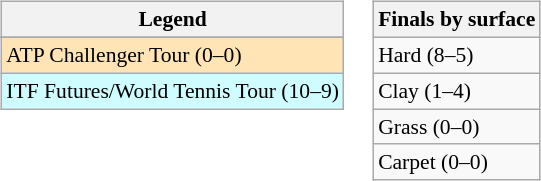<table>
<tr valign=top>
<td><br><table class=wikitable style=font-size:90%>
<tr>
<th>Legend</th>
</tr>
<tr bgcolor=e5d1cb>
</tr>
<tr bgcolor=moccasin>
<td>ATP Challenger Tour (0–0)</td>
</tr>
<tr bgcolor=cffcff>
<td>ITF Futures/World Tennis Tour (10–9)</td>
</tr>
</table>
</td>
<td><br><table class=wikitable style=font-size:90%>
<tr>
<th>Finals by surface</th>
</tr>
<tr>
<td>Hard (8–5)</td>
</tr>
<tr>
<td>Clay (1–4)</td>
</tr>
<tr>
<td>Grass (0–0)</td>
</tr>
<tr>
<td>Carpet (0–0)</td>
</tr>
</table>
</td>
</tr>
</table>
